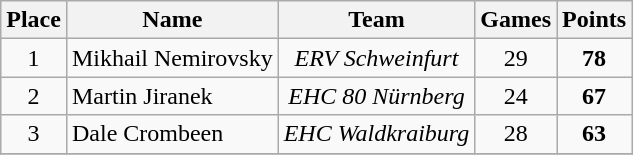<table class="wikitable">
<tr>
<th>Place</th>
<th>Name</th>
<th>Team</th>
<th>Games</th>
<th>Points</th>
</tr>
<tr align="center">
<td>1</td>
<td align="left"> Mikhail Nemirovsky</td>
<td><em>ERV Schweinfurt</em></td>
<td>29</td>
<td><strong>78</strong></td>
</tr>
<tr align="center">
<td>2</td>
<td align="left"> Martin Jiranek</td>
<td><em>EHC 80 Nürnberg</em></td>
<td>24</td>
<td><strong>67</strong></td>
</tr>
<tr align="center">
<td>3</td>
<td align="left"> Dale Crombeen</td>
<td><em>EHC Waldkraiburg</em></td>
<td>28</td>
<td><strong>63</strong></td>
</tr>
<tr>
</tr>
</table>
